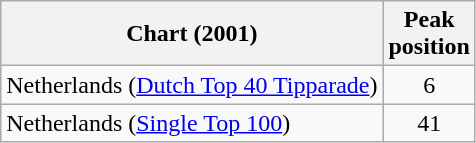<table class="wikitable sortable">
<tr>
<th>Chart (2001)</th>
<th>Peak<br>position</th>
</tr>
<tr>
<td>Netherlands (<a href='#'>Dutch Top 40 Tipparade</a>)</td>
<td align="center">6</td>
</tr>
<tr>
<td>Netherlands (<a href='#'>Single Top 100</a>)</td>
<td align="center">41</td>
</tr>
</table>
